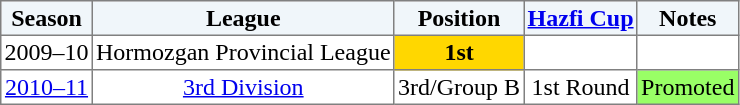<table border="1" cellpadding="2" style="border-collapse:collapse; text-align:center; font-size:normal;">
<tr style="background:#f0f6fa;">
<th>Season</th>
<th>League</th>
<th>Position</th>
<th><a href='#'>Hazfi Cup</a></th>
<th>Notes</th>
</tr>
<tr>
<td>2009–10</td>
<td>Hormozgan Provincial League</td>
<td bgcolor=gold><strong>1st</strong></td>
<td></td>
<td></td>
</tr>
<tr>
<td><a href='#'>2010–11</a></td>
<td><a href='#'>3rd Division</a></td>
<td>3rd/Group B</td>
<td>1st Round</td>
<td bgcolor=99FF66>Promoted</td>
</tr>
</table>
